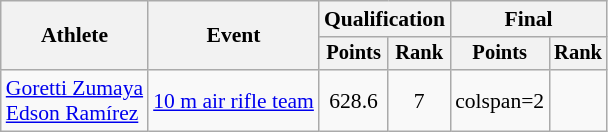<table class=wikitable style=font-size:90%;text-align:center>
<tr>
<th rowspan=2>Athlete</th>
<th rowspan=2>Event</th>
<th colspan=2>Qualification</th>
<th colspan=2>Final</th>
</tr>
<tr style=font-size:95%>
<th>Points</th>
<th>Rank</th>
<th>Points</th>
<th>Rank</th>
</tr>
<tr>
<td align=left><a href='#'>Goretti Zumaya</a><br><a href='#'>Edson Ramírez</a></td>
<td align=left><a href='#'>10 m air rifle team</a></td>
<td>628.6</td>
<td>7</td>
<td>colspan=2</td>
</tr>
</table>
